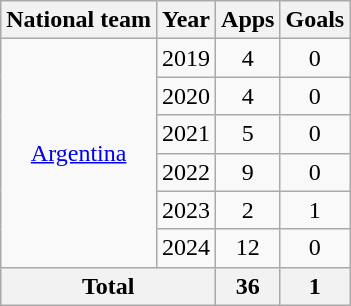<table class="wikitable" style="text-align:center">
<tr>
<th>National team</th>
<th>Year</th>
<th>Apps</th>
<th>Goals</th>
</tr>
<tr>
<td rowspan="6"><a href='#'>Argentina</a></td>
<td>2019</td>
<td>4</td>
<td>0</td>
</tr>
<tr>
<td>2020</td>
<td>4</td>
<td>0</td>
</tr>
<tr>
<td>2021</td>
<td>5</td>
<td>0</td>
</tr>
<tr>
<td>2022</td>
<td>9</td>
<td>0</td>
</tr>
<tr>
<td>2023</td>
<td>2</td>
<td>1</td>
</tr>
<tr>
<td>2024</td>
<td>12</td>
<td>0</td>
</tr>
<tr>
<th colspan="2">Total</th>
<th>36</th>
<th>1</th>
</tr>
</table>
